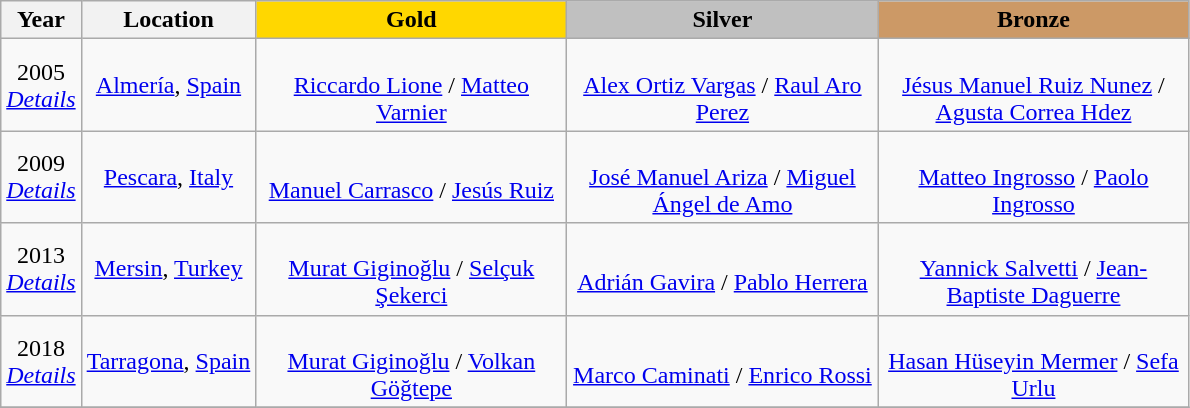<table class="wikitable">
<tr>
<th>Year</th>
<th>Location</th>
<th scope=col colspan=1 style="width:200px; background: gold;">Gold</th>
<th scope=col colspan=1 style="width:200px; background: silver;">Silver</th>
<th scope=col colspan=1 style="width:200px; background: #cc9966;">Bronze</th>
</tr>
<tr align=center>
<td>2005 <br><em><a href='#'>Details</a></em></td>
<td><a href='#'>Almería</a>, <a href='#'>Spain</a></td>
<td> <br> <a href='#'>Riccardo Lione</a> / <a href='#'>Matteo Varnier</a></td>
<td> <br> <a href='#'>Alex Ortiz Vargas</a> / <a href='#'>Raul Aro Perez</a></td>
<td> <br> <a href='#'>Jésus Manuel Ruiz Nunez</a> / <a href='#'>Agusta Correa Hdez</a></td>
</tr>
<tr align=center>
<td>2009 <br><em><a href='#'>Details</a></em></td>
<td><a href='#'>Pescara</a>, <a href='#'>Italy</a></td>
<td> <br> <a href='#'>Manuel Carrasco</a> / <a href='#'>Jesús Ruiz</a></td>
<td> <br> <a href='#'>José Manuel Ariza</a> / <a href='#'>Miguel Ángel de Amo</a></td>
<td> <br> <a href='#'>Matteo Ingrosso</a> / <a href='#'>Paolo Ingrosso</a></td>
</tr>
<tr align=center>
<td>2013 <br><em><a href='#'>Details</a></em></td>
<td><a href='#'>Mersin</a>, <a href='#'>Turkey</a></td>
<td>  <br> <a href='#'>Murat Giginoğlu</a> / <a href='#'>Selçuk Şekerci</a></td>
<td>  <br> <a href='#'>Adrián Gavira</a> / <a href='#'>Pablo Herrera</a></td>
<td>  <br> <a href='#'>Yannick Salvetti</a> / <a href='#'>Jean-Baptiste Daguerre</a></td>
</tr>
<tr align=center>
<td>2018 <br><em><a href='#'>Details</a></em></td>
<td><a href='#'>Tarragona</a>, <a href='#'>Spain</a></td>
<td>  <br> <a href='#'>Murat Giginoğlu</a> / <a href='#'>Volkan Göğtepe</a></td>
<td>  <br> <a href='#'>Marco Caminati</a> / <a href='#'>Enrico Rossi</a></td>
<td>  <br> <a href='#'>Hasan Hüseyin Mermer</a> / <a href='#'>Sefa Urlu</a></td>
</tr>
<tr>
</tr>
</table>
